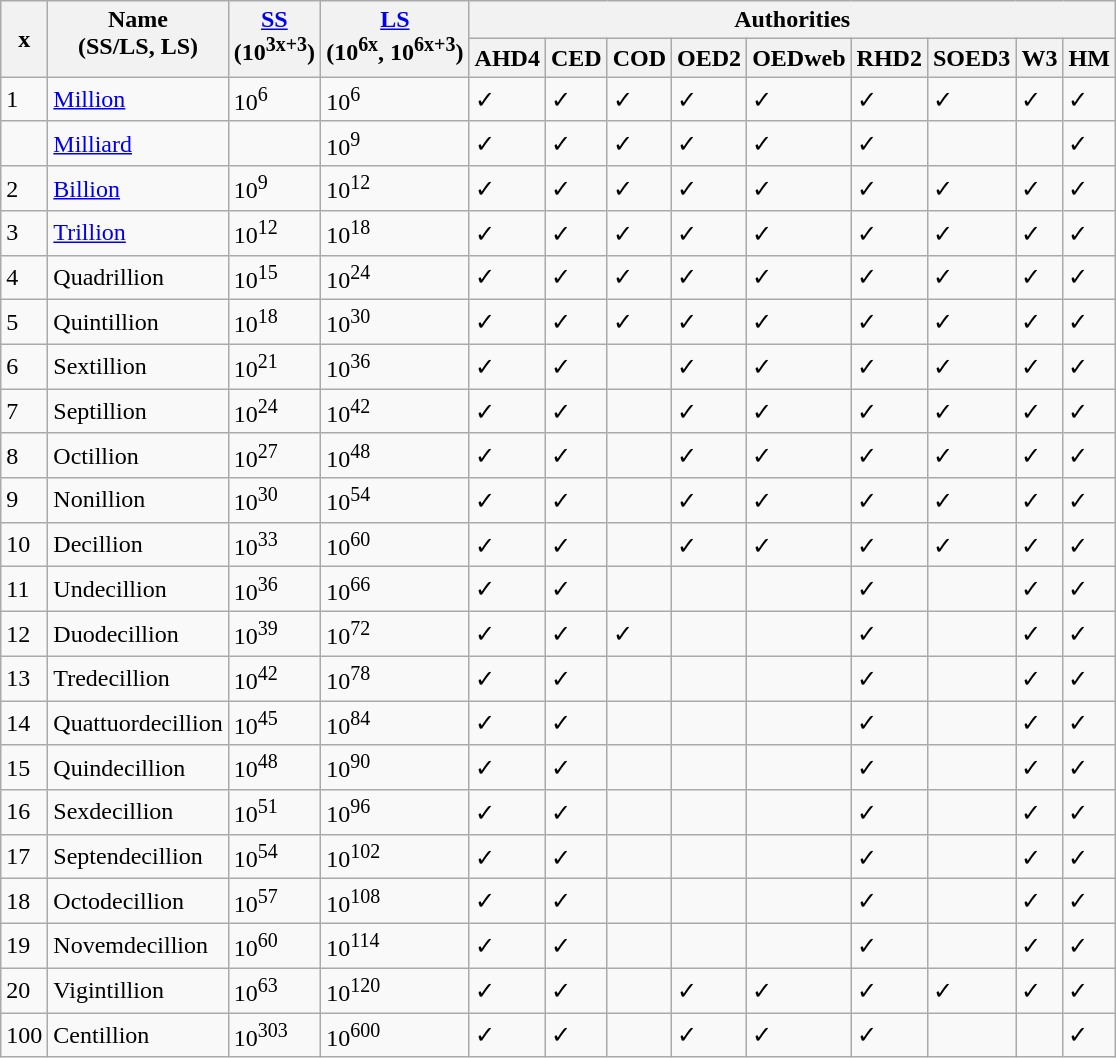<table class="wikitable">
<tr>
<th rowspan="2">x</th>
<th rowspan="2" valign="top">Name<br>(SS/LS, LS)</th>
<th rowspan="2" valign="top"><a href='#'>SS</a><br>(10<sup>3x+3</sup>)</th>
<th rowspan="2" valign="top"><a href='#'>LS</a><br>(10<sup>6x</sup>, 10<sup>6x+3</sup>)</th>
<th colspan="9">Authorities</th>
</tr>
<tr>
<th>AHD4</th>
<th>CED</th>
<th>COD</th>
<th>OED2</th>
<th>OEDweb</th>
<th>RHD2</th>
<th>SOED3</th>
<th>W3</th>
<th>HM</th>
</tr>
<tr>
<td>1</td>
<td><a href='#'>Million</a></td>
<td>10<sup>6</sup></td>
<td>10<sup>6</sup></td>
<td>✓</td>
<td>✓</td>
<td>✓</td>
<td>✓</td>
<td>✓</td>
<td>✓</td>
<td>✓</td>
<td>✓</td>
<td>✓</td>
</tr>
<tr>
<td></td>
<td><a href='#'>Milliard</a></td>
<td></td>
<td>10<sup>9</sup></td>
<td>✓</td>
<td>✓</td>
<td>✓</td>
<td>✓</td>
<td>✓</td>
<td>✓</td>
<td></td>
<td></td>
<td>✓</td>
</tr>
<tr>
<td>2</td>
<td><a href='#'>Billion</a></td>
<td>10<sup>9</sup></td>
<td>10<sup>12</sup></td>
<td>✓</td>
<td>✓</td>
<td>✓</td>
<td>✓</td>
<td>✓</td>
<td>✓</td>
<td>✓</td>
<td>✓</td>
<td>✓</td>
</tr>
<tr>
<td>3</td>
<td><a href='#'>Trillion</a></td>
<td>10<sup>12</sup></td>
<td>10<sup>18</sup></td>
<td>✓</td>
<td>✓</td>
<td>✓</td>
<td>✓</td>
<td>✓</td>
<td>✓</td>
<td>✓</td>
<td>✓</td>
<td>✓</td>
</tr>
<tr>
<td>4</td>
<td>Quadrillion</td>
<td>10<sup>15</sup></td>
<td>10<sup>24</sup></td>
<td>✓</td>
<td>✓</td>
<td>✓</td>
<td>✓</td>
<td>✓</td>
<td>✓</td>
<td>✓</td>
<td>✓</td>
<td>✓</td>
</tr>
<tr>
<td>5</td>
<td>Quintillion</td>
<td>10<sup>18</sup></td>
<td>10<sup>30</sup></td>
<td>✓</td>
<td>✓</td>
<td>✓</td>
<td>✓</td>
<td>✓</td>
<td>✓</td>
<td>✓</td>
<td>✓</td>
<td>✓</td>
</tr>
<tr>
<td>6</td>
<td>Sextillion</td>
<td>10<sup>21</sup></td>
<td>10<sup>36</sup></td>
<td>✓</td>
<td>✓</td>
<td></td>
<td>✓</td>
<td>✓</td>
<td>✓</td>
<td>✓</td>
<td>✓</td>
<td>✓</td>
</tr>
<tr>
<td>7</td>
<td>Septillion</td>
<td>10<sup>24</sup></td>
<td>10<sup>42</sup></td>
<td>✓</td>
<td>✓</td>
<td></td>
<td>✓</td>
<td>✓</td>
<td>✓</td>
<td>✓</td>
<td>✓</td>
<td>✓</td>
</tr>
<tr>
<td>8</td>
<td>Octillion</td>
<td>10<sup>27</sup></td>
<td>10<sup>48</sup></td>
<td>✓</td>
<td>✓</td>
<td></td>
<td>✓</td>
<td>✓</td>
<td>✓</td>
<td>✓</td>
<td>✓</td>
<td>✓</td>
</tr>
<tr>
<td>9</td>
<td>Nonillion</td>
<td>10<sup>30</sup></td>
<td>10<sup>54</sup></td>
<td>✓</td>
<td>✓</td>
<td></td>
<td>✓</td>
<td>✓</td>
<td>✓</td>
<td>✓</td>
<td>✓</td>
<td>✓</td>
</tr>
<tr>
<td>10</td>
<td>Decillion</td>
<td>10<sup>33</sup></td>
<td>10<sup>60</sup></td>
<td>✓</td>
<td>✓</td>
<td></td>
<td>✓</td>
<td>✓</td>
<td>✓</td>
<td>✓</td>
<td>✓</td>
<td>✓</td>
</tr>
<tr>
<td>11</td>
<td>Undecillion</td>
<td>10<sup>36</sup></td>
<td>10<sup>66</sup></td>
<td>✓</td>
<td>✓</td>
<td></td>
<td></td>
<td></td>
<td>✓</td>
<td></td>
<td>✓</td>
<td>✓</td>
</tr>
<tr>
<td>12</td>
<td>Duodecillion</td>
<td>10<sup>39</sup></td>
<td>10<sup>72</sup></td>
<td>✓</td>
<td>✓</td>
<td>✓</td>
<td></td>
<td></td>
<td>✓</td>
<td></td>
<td>✓</td>
<td>✓</td>
</tr>
<tr>
<td>13</td>
<td>Tredecillion</td>
<td>10<sup>42</sup></td>
<td>10<sup>78</sup></td>
<td>✓</td>
<td>✓</td>
<td></td>
<td></td>
<td></td>
<td>✓</td>
<td></td>
<td>✓</td>
<td>✓</td>
</tr>
<tr>
<td>14</td>
<td>Quattuordecillion</td>
<td>10<sup>45</sup></td>
<td>10<sup>84</sup></td>
<td>✓</td>
<td>✓</td>
<td></td>
<td></td>
<td></td>
<td>✓</td>
<td></td>
<td>✓</td>
<td>✓</td>
</tr>
<tr>
<td>15</td>
<td>Quindecillion</td>
<td>10<sup>48</sup></td>
<td>10<sup>90</sup></td>
<td>✓</td>
<td>✓</td>
<td></td>
<td></td>
<td></td>
<td>✓</td>
<td></td>
<td>✓</td>
<td>✓</td>
</tr>
<tr>
<td>16</td>
<td>Sexdecillion</td>
<td>10<sup>51</sup></td>
<td>10<sup>96</sup></td>
<td>✓</td>
<td>✓</td>
<td></td>
<td></td>
<td></td>
<td>✓</td>
<td></td>
<td>✓</td>
<td>✓</td>
</tr>
<tr>
<td>17</td>
<td>Septendecillion</td>
<td>10<sup>54</sup></td>
<td>10<sup>102</sup></td>
<td>✓</td>
<td>✓</td>
<td></td>
<td></td>
<td></td>
<td>✓</td>
<td></td>
<td>✓</td>
<td>✓</td>
</tr>
<tr>
<td>18</td>
<td>Octodecillion</td>
<td>10<sup>57</sup></td>
<td>10<sup>108</sup></td>
<td>✓</td>
<td>✓</td>
<td></td>
<td></td>
<td></td>
<td>✓</td>
<td></td>
<td>✓</td>
<td>✓</td>
</tr>
<tr>
<td>19</td>
<td>Novemdecillion</td>
<td>10<sup>60</sup></td>
<td>10<sup>114</sup></td>
<td>✓</td>
<td>✓</td>
<td></td>
<td></td>
<td></td>
<td>✓</td>
<td></td>
<td>✓</td>
<td>✓</td>
</tr>
<tr>
<td>20</td>
<td>Vigintillion</td>
<td>10<sup>63</sup></td>
<td>10<sup>120</sup></td>
<td>✓</td>
<td>✓</td>
<td></td>
<td>✓</td>
<td>✓</td>
<td>✓</td>
<td>✓</td>
<td>✓</td>
<td>✓</td>
</tr>
<tr>
<td>100</td>
<td>Centillion</td>
<td>10<sup>303</sup></td>
<td>10<sup>600</sup></td>
<td>✓</td>
<td>✓</td>
<td></td>
<td>✓</td>
<td>✓</td>
<td>✓</td>
<td></td>
<td></td>
<td>✓</td>
</tr>
</table>
